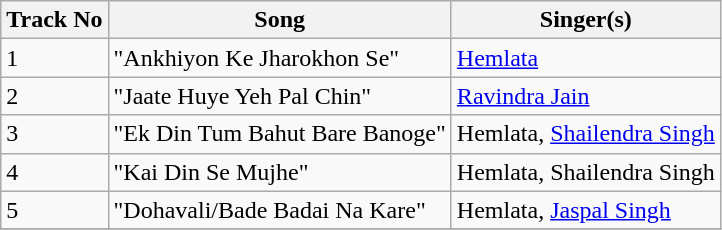<table class="wikitable sortable">
<tr>
<th>Track No</th>
<th>Song</th>
<th>Singer(s)</th>
</tr>
<tr>
<td>1</td>
<td>"Ankhiyon Ke Jharokhon Se"</td>
<td><a href='#'>Hemlata</a></td>
</tr>
<tr>
<td>2</td>
<td>"Jaate Huye Yeh Pal Chin"</td>
<td><a href='#'>Ravindra Jain</a></td>
</tr>
<tr>
<td>3</td>
<td>"Ek Din Tum Bahut Bare Banoge"</td>
<td>Hemlata, <a href='#'>Shailendra Singh</a></td>
</tr>
<tr>
<td>4</td>
<td>"Kai Din Se Mujhe"</td>
<td>Hemlata, Shailendra Singh</td>
</tr>
<tr>
<td>5</td>
<td>"Dohavali/Bade Badai Na Kare"</td>
<td>Hemlata, <a href='#'>Jaspal Singh</a></td>
</tr>
<tr>
</tr>
</table>
